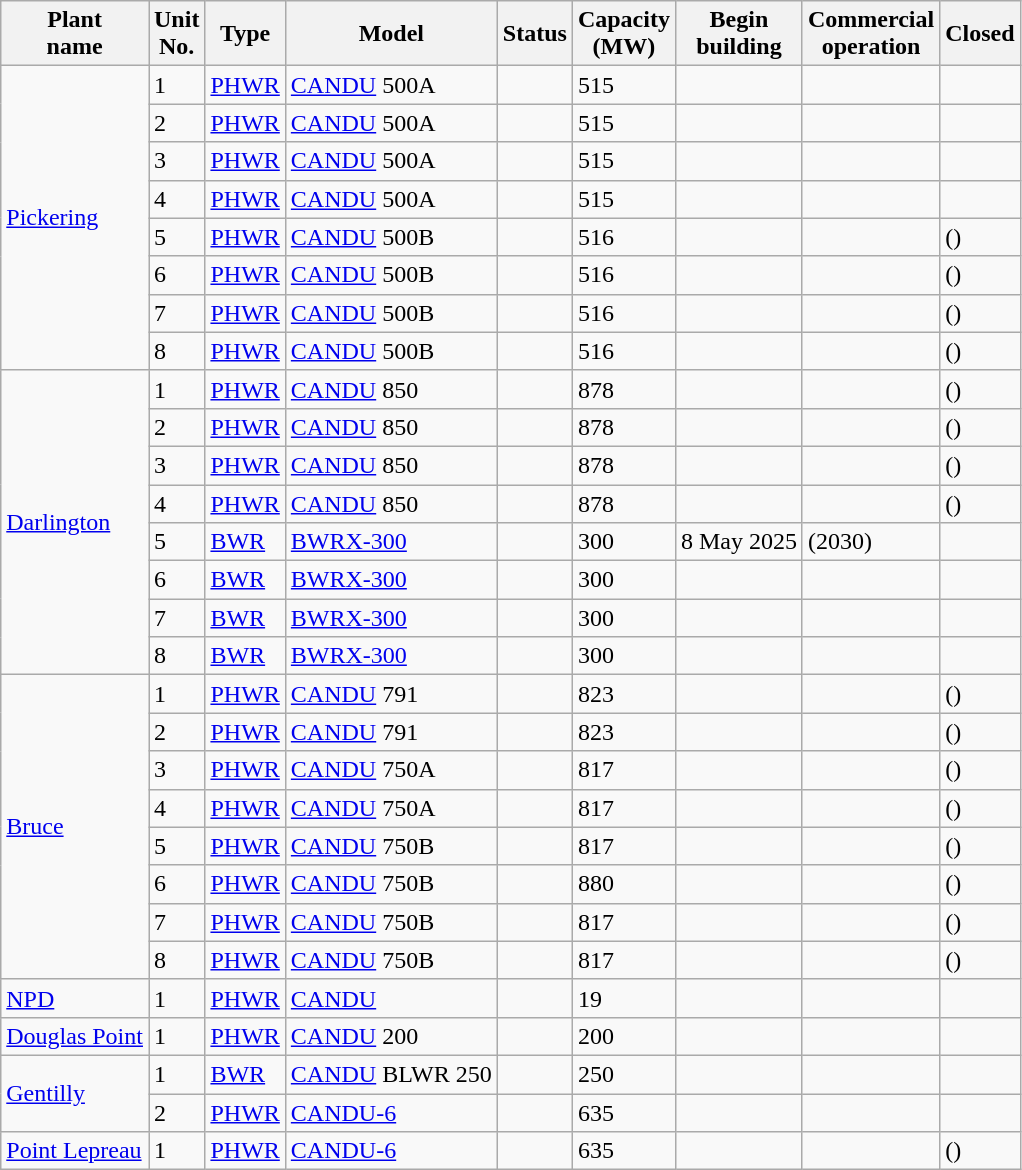<table class="wikitable sortable mw-datatable">
<tr>
<th>Plant<br>name</th>
<th>Unit<br>No.</th>
<th>Type</th>
<th>Model</th>
<th>Status</th>
<th>Capacity<br>(MW)</th>
<th>Begin<br>building</th>
<th>Commercial<br>operation</th>
<th>Closed</th>
</tr>
<tr>
<td rowspan=8><a href='#'>Pickering</a></td>
<td>1</td>
<td><a href='#'>PHWR</a></td>
<td><a href='#'>CANDU</a> 500A</td>
<td></td>
<td>515</td>
<td></td>
<td></td>
<td></td>
</tr>
<tr>
<td>2</td>
<td><a href='#'>PHWR</a></td>
<td><a href='#'>CANDU</a> 500A</td>
<td></td>
<td>515</td>
<td></td>
<td></td>
<td></td>
</tr>
<tr>
<td>3</td>
<td><a href='#'>PHWR</a></td>
<td><a href='#'>CANDU</a> 500A</td>
<td></td>
<td>515</td>
<td></td>
<td></td>
<td></td>
</tr>
<tr>
<td>4</td>
<td><a href='#'>PHWR</a></td>
<td><a href='#'>CANDU</a> 500A</td>
<td></td>
<td>515</td>
<td></td>
<td></td>
<td></td>
</tr>
<tr>
<td>5</td>
<td><a href='#'>PHWR</a></td>
<td><a href='#'>CANDU</a> 500B</td>
<td></td>
<td>516</td>
<td></td>
<td></td>
<td>()</td>
</tr>
<tr>
<td>6</td>
<td><a href='#'>PHWR</a></td>
<td><a href='#'>CANDU</a> 500B</td>
<td></td>
<td>516</td>
<td></td>
<td></td>
<td>()</td>
</tr>
<tr>
<td>7</td>
<td><a href='#'>PHWR</a></td>
<td><a href='#'>CANDU</a> 500B</td>
<td></td>
<td>516</td>
<td></td>
<td></td>
<td>()</td>
</tr>
<tr>
<td>8</td>
<td><a href='#'>PHWR</a></td>
<td><a href='#'>CANDU</a> 500B</td>
<td></td>
<td>516</td>
<td></td>
<td></td>
<td>()</td>
</tr>
<tr>
<td rowspan=8><a href='#'>Darlington</a></td>
<td>1</td>
<td><a href='#'>PHWR</a></td>
<td><a href='#'>CANDU</a> 850</td>
<td></td>
<td>878</td>
<td></td>
<td></td>
<td>()</td>
</tr>
<tr>
<td>2</td>
<td><a href='#'>PHWR</a></td>
<td><a href='#'>CANDU</a> 850</td>
<td></td>
<td>878</td>
<td></td>
<td></td>
<td>()</td>
</tr>
<tr>
<td>3</td>
<td><a href='#'>PHWR</a></td>
<td><a href='#'>CANDU</a> 850</td>
<td></td>
<td>878</td>
<td></td>
<td></td>
<td>()</td>
</tr>
<tr>
<td>4</td>
<td><a href='#'>PHWR</a></td>
<td><a href='#'>CANDU</a> 850</td>
<td></td>
<td>878</td>
<td></td>
<td></td>
<td>()</td>
</tr>
<tr>
<td>5</td>
<td><a href='#'>BWR</a></td>
<td><a href='#'>BWRX-300</a></td>
<td></td>
<td>300</td>
<td>8 May 2025</td>
<td>(2030)</td>
<td></td>
</tr>
<tr>
<td>6</td>
<td><a href='#'>BWR</a></td>
<td><a href='#'>BWRX-300</a></td>
<td></td>
<td>300</td>
<td></td>
<td></td>
<td></td>
</tr>
<tr>
<td>7</td>
<td><a href='#'>BWR</a></td>
<td><a href='#'>BWRX-300</a></td>
<td></td>
<td>300</td>
<td></td>
<td></td>
<td></td>
</tr>
<tr>
<td>8</td>
<td><a href='#'>BWR</a></td>
<td><a href='#'>BWRX-300</a></td>
<td></td>
<td>300</td>
<td></td>
<td></td>
<td></td>
</tr>
<tr>
<td rowspan=8><a href='#'>Bruce</a></td>
<td>1</td>
<td><a href='#'>PHWR</a></td>
<td><a href='#'>CANDU</a> 791</td>
<td></td>
<td>823</td>
<td></td>
<td></td>
<td>()</td>
</tr>
<tr>
<td>2</td>
<td><a href='#'>PHWR</a></td>
<td><a href='#'>CANDU</a> 791</td>
<td></td>
<td>823</td>
<td></td>
<td></td>
<td>()</td>
</tr>
<tr>
<td>3</td>
<td><a href='#'>PHWR</a></td>
<td><a href='#'>CANDU</a> 750A</td>
<td></td>
<td>817</td>
<td></td>
<td></td>
<td>()</td>
</tr>
<tr>
<td>4</td>
<td><a href='#'>PHWR</a></td>
<td><a href='#'>CANDU</a> 750A</td>
<td></td>
<td>817</td>
<td></td>
<td></td>
<td>()</td>
</tr>
<tr>
<td>5</td>
<td><a href='#'>PHWR</a></td>
<td><a href='#'>CANDU</a> 750B</td>
<td></td>
<td>817</td>
<td></td>
<td></td>
<td>()</td>
</tr>
<tr>
<td>6</td>
<td><a href='#'>PHWR</a></td>
<td><a href='#'>CANDU</a> 750B</td>
<td></td>
<td>880</td>
<td></td>
<td></td>
<td>()</td>
</tr>
<tr>
<td>7</td>
<td><a href='#'>PHWR</a></td>
<td><a href='#'>CANDU</a> 750B</td>
<td></td>
<td>817</td>
<td></td>
<td></td>
<td>()</td>
</tr>
<tr>
<td>8</td>
<td><a href='#'>PHWR</a></td>
<td><a href='#'>CANDU</a> 750B</td>
<td></td>
<td>817</td>
<td></td>
<td></td>
<td>()</td>
</tr>
<tr>
<td><a href='#'>NPD</a></td>
<td>1</td>
<td><a href='#'>PHWR</a></td>
<td><a href='#'>CANDU</a></td>
<td></td>
<td>19</td>
<td></td>
<td></td>
<td></td>
</tr>
<tr>
<td><a href='#'>Douglas Point</a></td>
<td>1</td>
<td><a href='#'>PHWR</a></td>
<td><a href='#'>CANDU</a> 200</td>
<td></td>
<td>200</td>
<td></td>
<td></td>
<td></td>
</tr>
<tr>
<td rowspan=2><a href='#'>Gentilly</a></td>
<td>1</td>
<td><a href='#'>BWR</a></td>
<td><a href='#'>CANDU</a> BLWR 250</td>
<td></td>
<td>250</td>
<td></td>
<td></td>
<td></td>
</tr>
<tr>
<td>2</td>
<td><a href='#'>PHWR</a></td>
<td><a href='#'>CANDU-6</a></td>
<td></td>
<td>635</td>
<td></td>
<td></td>
<td></td>
</tr>
<tr>
<td><a href='#'>Point Lepreau</a></td>
<td>1</td>
<td><a href='#'>PHWR</a></td>
<td><a href='#'>CANDU-6</a></td>
<td></td>
<td>635</td>
<td></td>
<td></td>
<td>()</td>
</tr>
</table>
